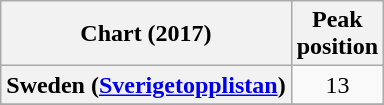<table class="wikitable sortable plainrowheaders" style="text-align:center">
<tr>
<th>Chart (2017)</th>
<th>Peak<br>position</th>
</tr>
<tr>
<th scope="row">Sweden (<a href='#'>Sverigetopplistan</a>)</th>
<td>13</td>
</tr>
<tr>
</tr>
</table>
